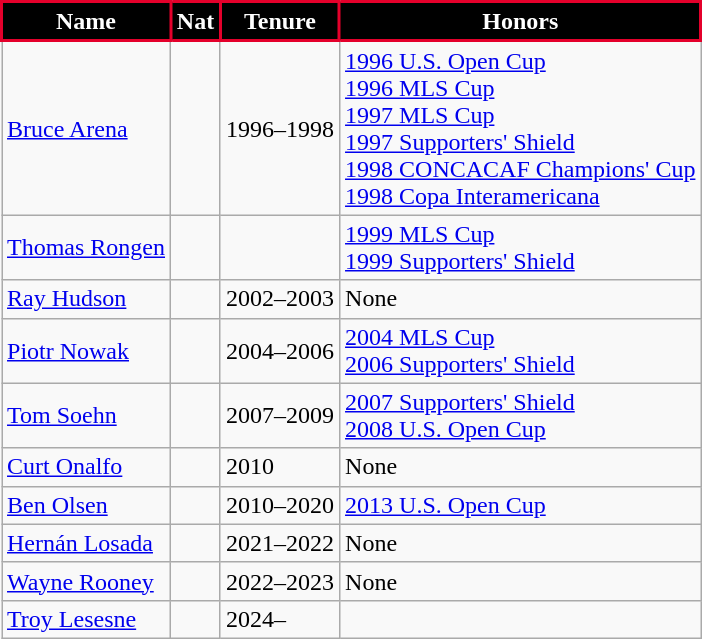<table class="wikitable sortable" style="text-align: left">
<tr>
<th style="background:#000; color:#fff; border:2px solid #E4002B;">Name</th>
<th style="background:#000; color:#fff; border:2px solid #E4002B;">Nat</th>
<th style="background:#000; color:#fff; border:2px solid #E4002B;">Tenure</th>
<th style="background:#000; color:#fff; border:2px solid #E4002B;">Honors</th>
</tr>
<tr>
<td align="left"><a href='#'>Bruce Arena</a></td>
<td></td>
<td>1996–1998</td>
<td><a href='#'>1996 U.S. Open Cup</a><br><a href='#'>1996 MLS Cup</a><br><a href='#'>1997 MLS Cup</a><br><a href='#'>1997 Supporters' Shield</a><br><a href='#'>1998 CONCACAF Champions' Cup</a><br><a href='#'>1998 Copa Interamericana</a></td>
</tr>
<tr>
<td align="left"><a href='#'>Thomas Rongen</a></td>
<td></td>
<td></td>
<td><a href='#'>1999 MLS Cup</a><br> <a href='#'>1999 Supporters' Shield</a></td>
</tr>
<tr>
<td align="left"><a href='#'>Ray Hudson</a></td>
<td></td>
<td>2002–2003</td>
<td>None</td>
</tr>
<tr>
<td align="left"><a href='#'>Piotr Nowak</a></td>
<td></td>
<td>2004–2006</td>
<td><a href='#'>2004 MLS Cup</a> <br> <a href='#'>2006 Supporters' Shield</a></td>
</tr>
<tr>
<td align="left"><a href='#'>Tom Soehn</a></td>
<td></td>
<td>2007–2009</td>
<td><a href='#'>2007 Supporters' Shield</a> <br> <a href='#'>2008 U.S. Open Cup</a></td>
</tr>
<tr>
<td align="left"><a href='#'>Curt Onalfo</a></td>
<td></td>
<td>2010</td>
<td>None</td>
</tr>
<tr>
<td align="left"><a href='#'>Ben Olsen</a></td>
<td></td>
<td>2010–2020</td>
<td><a href='#'>2013 U.S. Open Cup</a></td>
</tr>
<tr>
<td align="left"><a href='#'>Hernán Losada</a></td>
<td></td>
<td>2021–2022</td>
<td>None</td>
</tr>
<tr>
<td align="left"><a href='#'>Wayne Rooney</a></td>
<td></td>
<td>2022–2023</td>
<td>None</td>
</tr>
<tr>
<td align="left"><a href='#'>Troy Lesesne</a></td>
<td></td>
<td>2024–</td>
<td></td>
</tr>
</table>
